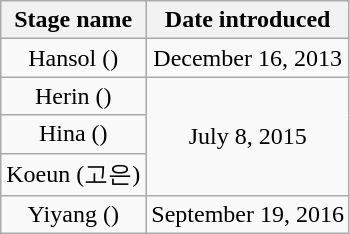<table class="wikitable sortable" style="text-align:center">
<tr>
<th scope="col">Stage name</th>
<th scope="col">Date introduced</th>
</tr>
<tr>
<td>Hansol ()</td>
<td>December 16, 2013</td>
</tr>
<tr>
<td>Herin ()</td>
<td rowspan="3">July 8, 2015</td>
</tr>
<tr>
<td>Hina ()</td>
</tr>
<tr>
<td>Koeun (고은)</td>
</tr>
<tr>
<td>Yiyang ()</td>
<td>September 19, 2016</td>
</tr>
</table>
